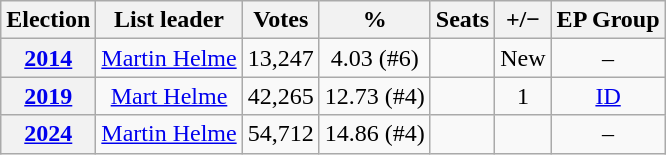<table class=wikitable style="text-align: center;">
<tr>
<th>Election</th>
<th>List leader</th>
<th>Votes</th>
<th>%</th>
<th>Seats</th>
<th>+/−</th>
<th>EP Group</th>
</tr>
<tr>
<th><a href='#'>2014</a></th>
<td><a href='#'>Martin Helme</a></td>
<td>13,247</td>
<td>4.03 (#6)</td>
<td></td>
<td>New</td>
<td>–</td>
</tr>
<tr>
<th><a href='#'>2019</a></th>
<td><a href='#'>Mart Helme</a></td>
<td>42,265</td>
<td>12.73 (#4)</td>
<td></td>
<td> 1</td>
<td><a href='#'>ID</a></td>
</tr>
<tr>
<th><a href='#'>2024</a></th>
<td><a href='#'>Martin Helme</a></td>
<td>54,712</td>
<td>14.86 (#4)</td>
<td></td>
<td></td>
<td>– </td>
</tr>
</table>
